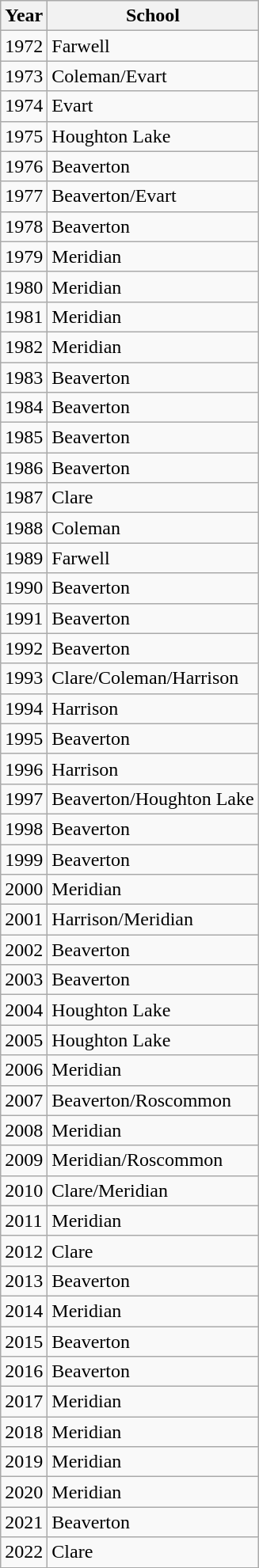<table class="wikitable mw-collapsible mw-collapsed">
<tr>
<th>Year</th>
<th>School</th>
</tr>
<tr>
<td>1972</td>
<td>Farwell</td>
</tr>
<tr>
<td>1973</td>
<td>Coleman/Evart</td>
</tr>
<tr>
<td>1974</td>
<td>Evart</td>
</tr>
<tr>
<td>1975</td>
<td>Houghton Lake</td>
</tr>
<tr>
<td>1976</td>
<td>Beaverton</td>
</tr>
<tr>
<td>1977</td>
<td>Beaverton/Evart</td>
</tr>
<tr>
<td>1978</td>
<td>Beaverton</td>
</tr>
<tr>
<td>1979</td>
<td>Meridian</td>
</tr>
<tr>
<td>1980</td>
<td>Meridian</td>
</tr>
<tr>
<td>1981</td>
<td>Meridian</td>
</tr>
<tr>
<td>1982</td>
<td>Meridian</td>
</tr>
<tr>
<td>1983</td>
<td>Beaverton</td>
</tr>
<tr>
<td>1984</td>
<td>Beaverton</td>
</tr>
<tr>
<td>1985</td>
<td>Beaverton</td>
</tr>
<tr>
<td>1986</td>
<td>Beaverton</td>
</tr>
<tr>
<td>1987</td>
<td>Clare</td>
</tr>
<tr>
<td>1988</td>
<td>Coleman</td>
</tr>
<tr>
<td>1989</td>
<td>Farwell</td>
</tr>
<tr>
<td>1990</td>
<td>Beaverton</td>
</tr>
<tr>
<td>1991</td>
<td>Beaverton</td>
</tr>
<tr>
<td>1992</td>
<td>Beaverton</td>
</tr>
<tr>
<td>1993</td>
<td>Clare/Coleman/Harrison</td>
</tr>
<tr>
<td>1994</td>
<td>Harrison</td>
</tr>
<tr>
<td>1995</td>
<td>Beaverton</td>
</tr>
<tr>
<td>1996</td>
<td>Harrison</td>
</tr>
<tr>
<td>1997</td>
<td>Beaverton/Houghton Lake</td>
</tr>
<tr>
<td>1998</td>
<td>Beaverton</td>
</tr>
<tr>
<td>1999</td>
<td>Beaverton</td>
</tr>
<tr>
<td>2000</td>
<td>Meridian</td>
</tr>
<tr>
<td>2001</td>
<td>Harrison/Meridian</td>
</tr>
<tr>
<td>2002</td>
<td>Beaverton</td>
</tr>
<tr>
<td>2003</td>
<td>Beaverton</td>
</tr>
<tr>
<td>2004</td>
<td>Houghton Lake</td>
</tr>
<tr>
<td>2005</td>
<td>Houghton Lake</td>
</tr>
<tr>
<td>2006</td>
<td>Meridian</td>
</tr>
<tr>
<td>2007</td>
<td>Beaverton/Roscommon</td>
</tr>
<tr>
<td>2008</td>
<td>Meridian</td>
</tr>
<tr>
<td>2009</td>
<td>Meridian/Roscommon</td>
</tr>
<tr>
<td>2010</td>
<td>Clare/Meridian</td>
</tr>
<tr>
<td>2011</td>
<td>Meridian</td>
</tr>
<tr>
<td>2012</td>
<td>Clare</td>
</tr>
<tr>
<td>2013</td>
<td>Beaverton</td>
</tr>
<tr>
<td>2014</td>
<td>Meridian</td>
</tr>
<tr>
<td>2015</td>
<td>Beaverton</td>
</tr>
<tr>
<td>2016</td>
<td>Beaverton</td>
</tr>
<tr>
<td>2017</td>
<td>Meridian</td>
</tr>
<tr>
<td>2018</td>
<td>Meridian</td>
</tr>
<tr>
<td>2019</td>
<td>Meridian</td>
</tr>
<tr>
<td>2020</td>
<td>Meridian</td>
</tr>
<tr>
<td>2021</td>
<td>Beaverton</td>
</tr>
<tr>
<td>2022</td>
<td>Clare</td>
</tr>
</table>
